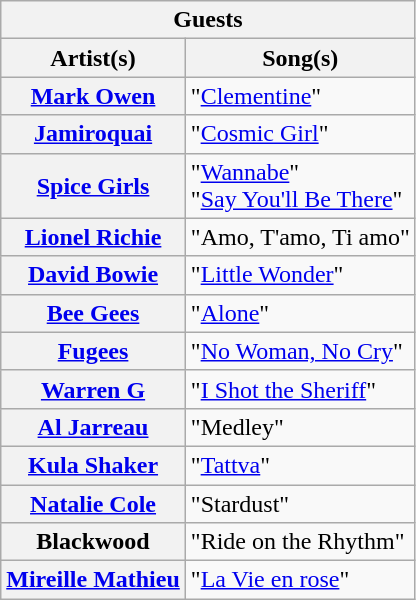<table class="plainrowheaders wikitable">
<tr>
<th colspan="2">Guests</th>
</tr>
<tr>
<th>Artist(s)</th>
<th>Song(s)</th>
</tr>
<tr>
<th scope="row"><a href='#'>Mark Owen</a></th>
<td>"<a href='#'>Clementine</a>"</td>
</tr>
<tr>
<th scope="row"><a href='#'>Jamiroquai</a></th>
<td>"<a href='#'>Cosmic Girl</a>"</td>
</tr>
<tr>
<th scope="row"><a href='#'>Spice Girls</a></th>
<td>"<a href='#'>Wannabe</a>" <br>"<a href='#'>Say You'll Be There</a>"</td>
</tr>
<tr>
<th scope="row"><a href='#'>Lionel Richie</a></th>
<td>"Amo, T'amo, Ti amo"</td>
</tr>
<tr>
<th scope="row"><a href='#'>David Bowie</a></th>
<td>"<a href='#'>Little Wonder</a>"</td>
</tr>
<tr>
<th scope="row"><a href='#'>Bee Gees</a></th>
<td>"<a href='#'>Alone</a>"</td>
</tr>
<tr>
<th scope="row"><a href='#'>Fugees</a></th>
<td>"<a href='#'>No Woman, No Cry</a>"</td>
</tr>
<tr>
<th scope="row"><a href='#'>Warren G</a></th>
<td>"<a href='#'>I Shot the Sheriff</a>"</td>
</tr>
<tr>
<th scope="row"><a href='#'>Al Jarreau</a></th>
<td>"Medley"</td>
</tr>
<tr>
<th scope="row"><a href='#'>Kula Shaker</a></th>
<td>"<a href='#'>Tattva</a>"</td>
</tr>
<tr>
<th scope="row"><a href='#'>Natalie Cole</a></th>
<td>"Stardust"</td>
</tr>
<tr>
<th scope="row">Blackwood</th>
<td>"Ride on the Rhythm"</td>
</tr>
<tr>
<th scope="row"><a href='#'>Mireille Mathieu</a></th>
<td>"<a href='#'>La Vie en rose</a>"</td>
</tr>
</table>
